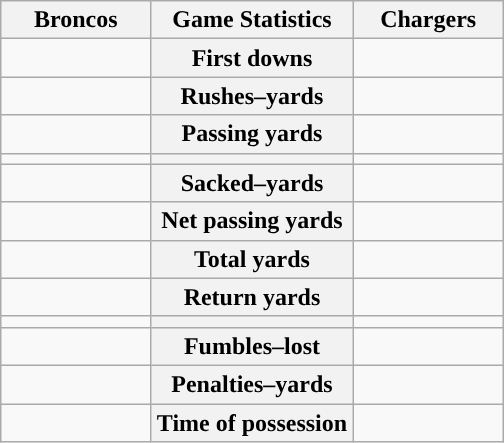<table class="wikitable" style="margin: 1em auto 1em auto">
<tr>
<th style="width:30%;">Broncos</th>
<th style="width:40%;">Game Statistics</th>
<th style="width:30%;">Chargers</th>
</tr>
<tr>
<td style="text-align:right;"></td>
<th>First downs</th>
<td></td>
</tr>
<tr>
<td style="text-align:right;"></td>
<th>Rushes–yards</th>
<td></td>
</tr>
<tr>
<td style="text-align:right;"></td>
<th>Passing yards</th>
<td></td>
</tr>
<tr>
<td style="text-align:right;"></td>
<th></th>
<td></td>
</tr>
<tr>
<td style="text-align:right;"></td>
<th>Sacked–yards</th>
<td></td>
</tr>
<tr>
<td style="text-align:right;"></td>
<th>Net passing yards</th>
<td></td>
</tr>
<tr>
<td style="text-align:right;"></td>
<th>Total yards</th>
<td></td>
</tr>
<tr>
<td style="text-align:right;"></td>
<th>Return yards</th>
<td></td>
</tr>
<tr>
<td style="text-align:right;"></td>
<th></th>
<td></td>
</tr>
<tr>
<td style="text-align:right;"></td>
<th>Fumbles–lost</th>
<td></td>
</tr>
<tr>
<td style="text-align:right;"></td>
<th>Penalties–yards</th>
<td></td>
</tr>
<tr>
<td style="text-align:right;"></td>
<th>Time of possession</th>
<td></td>
</tr>
</table>
